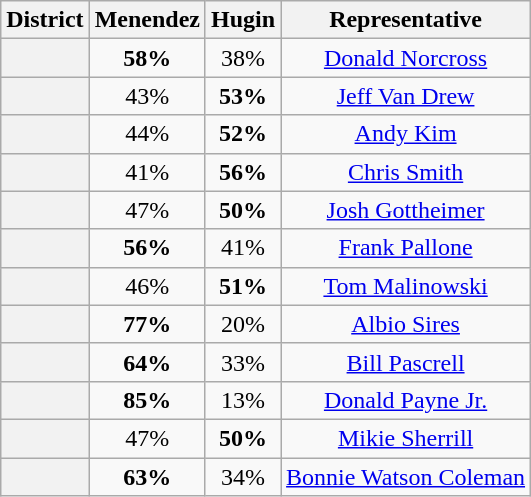<table class=wikitable>
<tr>
<th>District</th>
<th>Menendez</th>
<th>Hugin</th>
<th>Representative</th>
</tr>
<tr align=center>
<th></th>
<td><strong>58%</strong></td>
<td>38%</td>
<td><a href='#'>Donald Norcross</a></td>
</tr>
<tr align=center>
<th></th>
<td>43%</td>
<td><strong>53%</strong></td>
<td><a href='#'>Jeff Van Drew</a></td>
</tr>
<tr align=center>
<th></th>
<td>44%</td>
<td><strong>52%</strong></td>
<td><a href='#'>Andy Kim</a></td>
</tr>
<tr align=center>
<th></th>
<td>41%</td>
<td><strong>56%</strong></td>
<td><a href='#'>Chris Smith</a></td>
</tr>
<tr align=center>
<th></th>
<td>47%</td>
<td><strong>50%</strong></td>
<td><a href='#'>Josh Gottheimer</a></td>
</tr>
<tr align=center>
<th></th>
<td><strong>56%</strong></td>
<td>41%</td>
<td><a href='#'>Frank Pallone</a></td>
</tr>
<tr align=center>
<th></th>
<td>46%</td>
<td><strong>51%</strong></td>
<td><a href='#'>Tom Malinowski</a></td>
</tr>
<tr align=center>
<th></th>
<td><strong>77%</strong></td>
<td>20%</td>
<td><a href='#'>Albio Sires</a></td>
</tr>
<tr align=center>
<th></th>
<td><strong>64%</strong></td>
<td>33%</td>
<td><a href='#'>Bill Pascrell</a></td>
</tr>
<tr align=center>
<th></th>
<td><strong>85%</strong></td>
<td>13%</td>
<td><a href='#'>Donald Payne Jr.</a></td>
</tr>
<tr align=center>
<th></th>
<td>47%</td>
<td><strong>50%</strong></td>
<td><a href='#'>Mikie Sherrill</a></td>
</tr>
<tr align=center>
<th></th>
<td><strong>63%</strong></td>
<td>34%</td>
<td><a href='#'>Bonnie Watson Coleman</a></td>
</tr>
</table>
